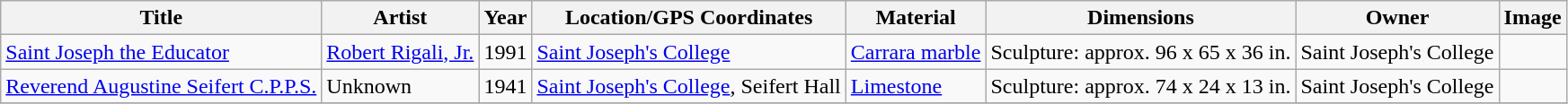<table class="wikitable sortable">
<tr>
<th>Title</th>
<th>Artist</th>
<th>Year</th>
<th>Location/GPS Coordinates</th>
<th>Material</th>
<th>Dimensions</th>
<th>Owner</th>
<th>Image</th>
</tr>
<tr>
<td><a href='#'>Saint Joseph the Educator</a></td>
<td><a href='#'>Robert Rigali, Jr.</a></td>
<td>1991</td>
<td><a href='#'>Saint Joseph's College</a></td>
<td><a href='#'>Carrara marble</a></td>
<td>Sculpture: approx. 96 x 65 x 36 in.</td>
<td>Saint Joseph's College</td>
<td></td>
</tr>
<tr>
<td><a href='#'>Reverend Augustine Seifert C.P.P.S.</a></td>
<td>Unknown</td>
<td>1941</td>
<td><a href='#'>Saint Joseph's College</a>, Seifert Hall</td>
<td><a href='#'>Limestone</a></td>
<td>Sculpture: approx. 74 x 24 x 13 in.</td>
<td>Saint Joseph's College</td>
<td></td>
</tr>
<tr>
</tr>
</table>
